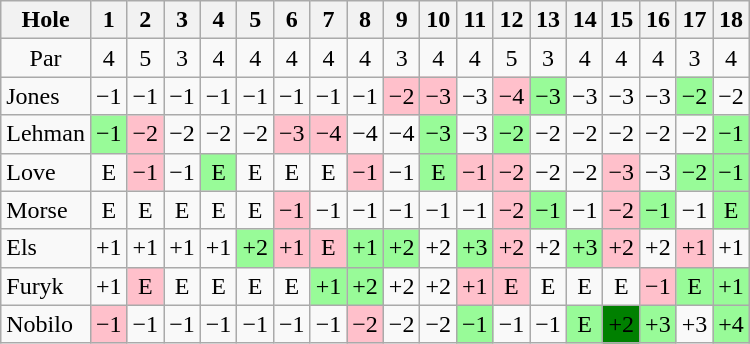<table class="wikitable" style="text-align:center">
<tr>
<th>Hole</th>
<th> 1 </th>
<th> 2 </th>
<th> 3 </th>
<th> 4 </th>
<th> 5 </th>
<th> 6 </th>
<th> 7 </th>
<th> 8 </th>
<th> 9 </th>
<th>10</th>
<th>11</th>
<th>12</th>
<th>13</th>
<th>14</th>
<th>15</th>
<th>16</th>
<th>17</th>
<th>18</th>
</tr>
<tr>
<td>Par</td>
<td>4</td>
<td>5</td>
<td>3</td>
<td>4</td>
<td>4</td>
<td>4</td>
<td>4</td>
<td>4</td>
<td>3</td>
<td>4</td>
<td>4</td>
<td>5</td>
<td>3</td>
<td>4</td>
<td>4</td>
<td>4</td>
<td>3</td>
<td>4</td>
</tr>
<tr>
<td align=left> Jones</td>
<td>−1</td>
<td>−1</td>
<td>−1</td>
<td>−1</td>
<td>−1</td>
<td>−1</td>
<td>−1</td>
<td>−1</td>
<td style="background: Pink;">−2</td>
<td style="background: Pink;">−3</td>
<td>−3</td>
<td style="background: Pink;">−4</td>
<td style="background: PaleGreen;">−3</td>
<td>−3</td>
<td>−3</td>
<td>−3</td>
<td style="background: PaleGreen;">−2</td>
<td>−2</td>
</tr>
<tr>
<td align=left> Lehman</td>
<td style="background: PaleGreen;">−1</td>
<td style="background: Pink;">−2</td>
<td>−2</td>
<td>−2</td>
<td>−2</td>
<td style="background: Pink;">−3</td>
<td style="background: Pink;">−4</td>
<td>−4</td>
<td>−4</td>
<td style="background: PaleGreen;">−3</td>
<td>−3</td>
<td style="background: PaleGreen;">−2</td>
<td>−2</td>
<td>−2</td>
<td>−2</td>
<td>−2</td>
<td>−2</td>
<td style="background: PaleGreen;">−1</td>
</tr>
<tr>
<td align=left> Love</td>
<td>E</td>
<td style="background: Pink;">−1</td>
<td>−1</td>
<td style="background: PaleGreen;">E</td>
<td>E</td>
<td>E</td>
<td>E</td>
<td style="background: Pink;">−1</td>
<td>−1</td>
<td style="background: PaleGreen;">E</td>
<td style="background: Pink;">−1</td>
<td style="background: Pink;">−2</td>
<td>−2</td>
<td>−2</td>
<td style="background: Pink;">−3</td>
<td>−3</td>
<td style="background: PaleGreen;">−2</td>
<td style="background: PaleGreen;">−1</td>
</tr>
<tr>
<td align=left> Morse</td>
<td>E</td>
<td>E</td>
<td>E</td>
<td>E</td>
<td>E</td>
<td style="background: Pink;">−1</td>
<td>−1</td>
<td>−1</td>
<td>−1</td>
<td>−1</td>
<td>−1</td>
<td style="background: Pink;">−2</td>
<td style="background: PaleGreen;">−1</td>
<td>−1</td>
<td style="background: Pink;">−2</td>
<td style="background: PaleGreen;">−1</td>
<td>−1</td>
<td style="background: PaleGreen;">E</td>
</tr>
<tr>
<td align=left> Els</td>
<td>+1</td>
<td>+1</td>
<td>+1</td>
<td>+1</td>
<td style="background: PaleGreen;">+2</td>
<td style="background: Pink;">+1</td>
<td style="background: Pink;">E</td>
<td style="background: PaleGreen;">+1</td>
<td style="background: PaleGreen;">+2</td>
<td>+2</td>
<td style="background: PaleGreen;">+3</td>
<td style="background: Pink;">+2</td>
<td>+2</td>
<td style="background: PaleGreen;">+3</td>
<td style="background: Pink;">+2</td>
<td>+2</td>
<td style="background: Pink;">+1</td>
<td>+1</td>
</tr>
<tr>
<td align=left> Furyk</td>
<td>+1</td>
<td style="background: Pink;">E</td>
<td>E</td>
<td>E</td>
<td>E</td>
<td>E</td>
<td style="background: PaleGreen;">+1</td>
<td style="background: PaleGreen;">+2</td>
<td>+2</td>
<td>+2</td>
<td style="background: Pink;">+1</td>
<td style="background: Pink;">E</td>
<td>E</td>
<td>E</td>
<td>E</td>
<td style="background: Pink;">−1</td>
<td style="background: PaleGreen;">E</td>
<td style="background: PaleGreen;">+1</td>
</tr>
<tr>
<td align=left> Nobilo</td>
<td style="background: Pink;">−1</td>
<td>−1</td>
<td>−1</td>
<td>−1</td>
<td>−1</td>
<td>−1</td>
<td>−1</td>
<td style="background: Pink;">−2</td>
<td>−2</td>
<td>−2</td>
<td style="background: PaleGreen;">−1</td>
<td>−1</td>
<td>−1</td>
<td style="background: PaleGreen;">E</td>
<td style="background: Green;">+2</td>
<td style="background: PaleGreen;">+3</td>
<td>+3</td>
<td style="background: PaleGreen;">+4</td>
</tr>
</table>
